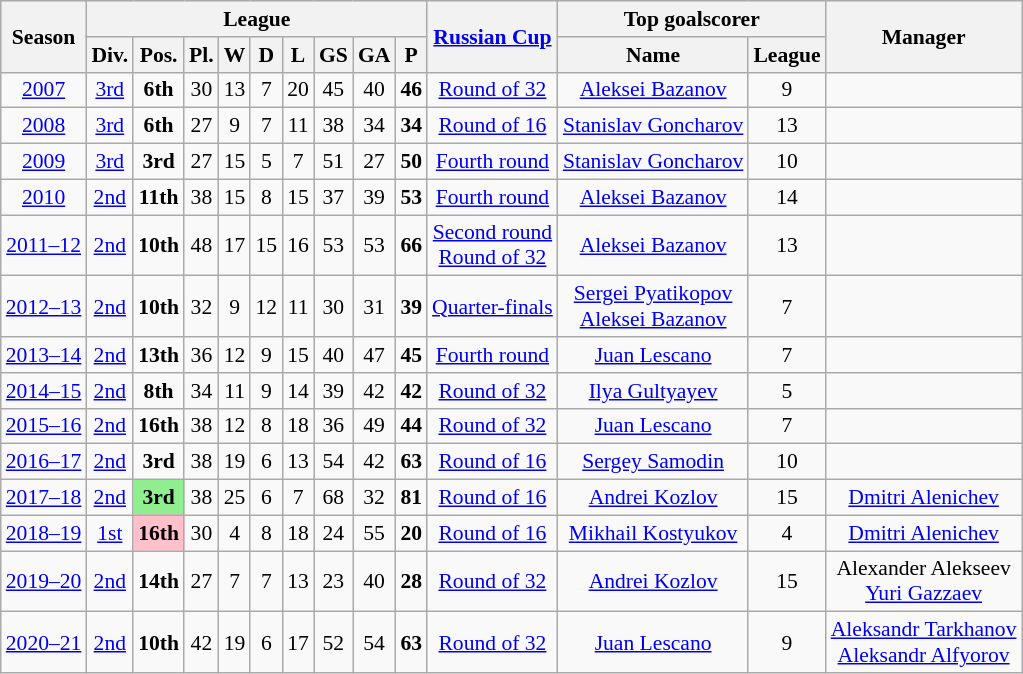<table class="wikitable mw-collapsible mw-collapsed" align=center cellspacing="0" cellpadding="3" style="border:1px solid #AAAAAA;font-size:90%">
<tr style="background:#efefef;">
<th rowspan="2">Season</th>
<th colspan="9">League</th>
<th rowspan="2"><a href='#'>Russian Cup</a></th>
<th colspan="2">Top goalscorer</th>
<th rowspan="2">Manager</th>
</tr>
<tr>
<th>Div.</th>
<th>Pos.</th>
<th>Pl.</th>
<th>W</th>
<th>D</th>
<th>L</th>
<th>GS</th>
<th>GA</th>
<th>P</th>
<th>Name</th>
<th>League</th>
</tr>
<tr>
<td align=center><a href='#'>2007</a></td>
<td align=center><a href='#'>3rd</a></td>
<td align=center><strong>6th</strong></td>
<td align=center>30</td>
<td align=center>13</td>
<td align=center>7</td>
<td align=center>20</td>
<td align=center>45</td>
<td align=center>40</td>
<td align=center><strong>46</strong></td>
<td align=center><a href='#'>Round of 32</a></td>
<td align=center> <a href='#'>Aleksei Bazanov</a></td>
<td align=center>9</td>
<td align=center></td>
</tr>
<tr>
<td align=center><a href='#'>2008</a></td>
<td align=center><a href='#'>3rd</a></td>
<td align=center><strong>6th</strong></td>
<td align=center>27</td>
<td align=center>9</td>
<td align=center>7</td>
<td align=center>11</td>
<td align=center>38</td>
<td align=center>34</td>
<td align=center><strong>34</strong></td>
<td align=center><a href='#'>Round of 16</a></td>
<td align=center> <a href='#'>Stanislav Goncharov</a></td>
<td align=center>13</td>
<td align=center></td>
</tr>
<tr>
<td align=center><a href='#'>2009</a></td>
<td align=center><a href='#'>3rd</a></td>
<td align=center><strong>3rd</strong></td>
<td align=center>27</td>
<td align=center>15</td>
<td align=center>5</td>
<td align=center>7</td>
<td align=center>51</td>
<td align=center>27</td>
<td align=center><strong>50</strong></td>
<td align=center><a href='#'>Fourth round</a></td>
<td align=center> <a href='#'>Stanislav Goncharov</a></td>
<td align=center>10</td>
<td align=center></td>
</tr>
<tr>
<td align=center><a href='#'>2010</a></td>
<td align=center><a href='#'>2nd</a></td>
<td align=center><strong>11th</strong></td>
<td align=center>38</td>
<td align=center>15</td>
<td align=center>8</td>
<td align=center>15</td>
<td align=center>37</td>
<td align=center>39</td>
<td align=center><strong>53</strong></td>
<td align=center><a href='#'>Fourth round</a></td>
<td align=center> <a href='#'>Aleksei Bazanov</a></td>
<td align=center>14</td>
<td align=center></td>
</tr>
<tr>
<td align=center><a href='#'>2011–12</a></td>
<td align=center><a href='#'>2nd</a></td>
<td align=center><strong>10th</strong></td>
<td align=center>48</td>
<td align=center>17</td>
<td align=center>15</td>
<td align=center>16</td>
<td align=center>53</td>
<td align=center>53</td>
<td align=center><strong>66</strong></td>
<td align=center><a href='#'>Second round</a> <br> <a href='#'>Round of 32</a></td>
<td align=center> <a href='#'>Aleksei Bazanov</a></td>
<td align=center>13</td>
<td align=center></td>
</tr>
<tr>
<td align=center><a href='#'>2012–13</a></td>
<td align=center><a href='#'>2nd</a></td>
<td align=center><strong>10th</strong></td>
<td align=center>32</td>
<td align=center>9</td>
<td align=center>12</td>
<td align=center>11</td>
<td align=center>30</td>
<td align=center>31</td>
<td align=center><strong>39</strong></td>
<td align=center><a href='#'>Quarter-finals</a></td>
<td align=center> <a href='#'>Sergei Pyatikopov</a> <br>  <a href='#'>Aleksei Bazanov</a></td>
<td align=center>7</td>
<td align=center></td>
</tr>
<tr>
<td align=center><a href='#'>2013–14</a></td>
<td align=center><a href='#'>2nd</a></td>
<td align=center><strong>13th</strong></td>
<td align=center>36</td>
<td align=center>12</td>
<td align=center>9</td>
<td align=center>15</td>
<td align=center>40</td>
<td align=center>47</td>
<td align=center><strong>45</strong></td>
<td align=center><a href='#'>Fourth round</a></td>
<td align=center> <a href='#'>Juan Lescano</a></td>
<td align=center>7</td>
<td align=center></td>
</tr>
<tr>
<td align=center><a href='#'>2014–15</a></td>
<td align=center><a href='#'>2nd</a></td>
<td align=center><strong>8th</strong></td>
<td align=center>34</td>
<td align=center>11</td>
<td align=center>9</td>
<td align=center>14</td>
<td align=center>39</td>
<td align=center>42</td>
<td align=center><strong>42</strong></td>
<td align=center><a href='#'>Round of 32</a></td>
<td align=center> <a href='#'>Ilya Gultyayev</a></td>
<td align=center>5</td>
<td align=center></td>
</tr>
<tr>
<td align=center><a href='#'>2015–16</a></td>
<td align=center><a href='#'>2nd</a></td>
<td align=center><strong>16th</strong></td>
<td align=center>38</td>
<td align=center>12</td>
<td align=center>8</td>
<td align=center>18</td>
<td align=center>36</td>
<td align=center>49</td>
<td align=center><strong>44</strong></td>
<td align=center><a href='#'>Round of 32</a></td>
<td align=center> <a href='#'>Juan Lescano</a></td>
<td align=center>7</td>
<td align=center></td>
</tr>
<tr>
<td align=center><a href='#'>2016–17</a></td>
<td align=center><a href='#'>2nd</a></td>
<td align=center><strong>3rd</strong></td>
<td align=center>38</td>
<td align=center>19</td>
<td align=center>6</td>
<td align=center>13</td>
<td align=center>54</td>
<td align=center>42</td>
<td align=center><strong>63</strong></td>
<td align=center><a href='#'>Round of 16</a></td>
<td align=center> <a href='#'>Sergey Samodin</a></td>
<td align=center>10</td>
<td align=center></td>
</tr>
<tr>
<td align=center><a href='#'>2017–18</a></td>
<td align=center><a href='#'>2nd</a></td>
<td align=center style="background:lightgreen;"><strong>3rd</strong></td>
<td align=center>38</td>
<td align=center>25</td>
<td align=center>6</td>
<td align=center>7</td>
<td align=center>68</td>
<td align=center>32</td>
<td align=center><strong>81</strong></td>
<td align=center><a href='#'>Round of 16</a></td>
<td align=center> <a href='#'>Andrei Kozlov</a></td>
<td align=center>15</td>
<td align=center> <a href='#'>Dmitri Alenichev</a></td>
</tr>
<tr>
<td align=center><a href='#'>2018–19</a></td>
<td align=center><a href='#'>1st</a></td>
<td align=center style="background:pink;"><strong>16th</strong></td>
<td align=center>30</td>
<td align=center>4</td>
<td align=center>8</td>
<td align=center>18</td>
<td align=center>24</td>
<td align=center>55</td>
<td align=center><strong>20</strong></td>
<td align=center><a href='#'>Round of 16</a></td>
<td align=center> <a href='#'>Mikhail Kostyukov</a></td>
<td align=center>4</td>
<td align=center> <a href='#'>Dmitri Alenichev</a></td>
</tr>
<tr>
<td align=center><a href='#'>2019–20</a></td>
<td align=center><a href='#'>2nd</a></td>
<td align=center><strong>14th</strong></td>
<td align=center>27</td>
<td align=center>7</td>
<td align=center>7</td>
<td align=center>13</td>
<td align=center>23</td>
<td align=center>40</td>
<td align=center><strong>28</strong></td>
<td align=center><a href='#'>Round of 32</a></td>
<td align=center> <a href='#'>Andrei Kozlov</a></td>
<td align=center>15</td>
<td align=center> Alexander Alekseev <br>  <a href='#'>Yuri Gazzaev</a></td>
</tr>
<tr>
<td align=center><a href='#'>2020–21</a></td>
<td align=center><a href='#'>2nd</a></td>
<td align=center><strong>10th</strong></td>
<td align=center>42</td>
<td align=center>19</td>
<td align=center>6</td>
<td align=center>17</td>
<td align=center>52</td>
<td align=center>54</td>
<td align=center><strong>63</strong></td>
<td align=center><a href='#'>Round of 32</a></td>
<td align=center> <a href='#'>Juan Lescano</a></td>
<td align=center>9</td>
<td align=center> <a href='#'>Aleksandr Tarkhanov</a> <br>  <a href='#'>Aleksandr Alfyorov</a></td>
</tr>
</table>
